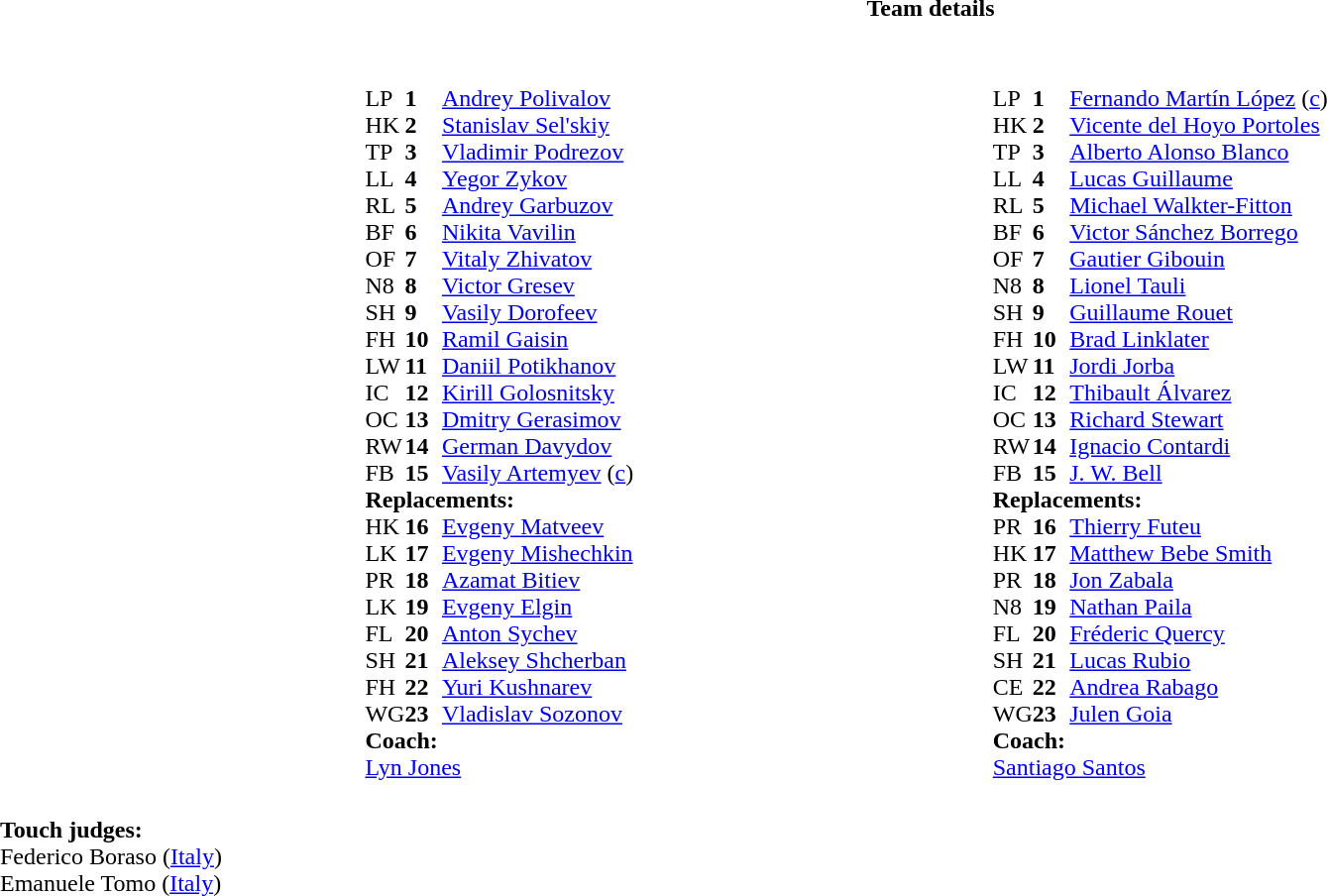<table border="0" width="100%" class="collapsible collapsed" style="text-align: center float:center">
<tr>
<th>Team details</th>
</tr>
<tr>
<td><br><table style="width:80%; horizontal-align: center; padding-left: 10em">
<tr>
<td></td>
<td style="vertical-align: top; width:40%"><br><table cellspacing="0" cellpadding="0">
<tr>
<th width="25"></th>
<th width="25"></th>
</tr>
<tr>
<td>LP</td>
<td><strong>1</strong></td>
<td><a href='#'>Andrey Polivalov</a></td>
<td></td>
<td></td>
</tr>
<tr>
<td>HK</td>
<td><strong>2</strong></td>
<td><a href='#'>Stanislav Sel'skiy</a></td>
<td></td>
<td></td>
</tr>
<tr>
<td>TP</td>
<td><strong>3</strong></td>
<td><a href='#'>Vladimir Podrezov</a></td>
<td></td>
<td></td>
</tr>
<tr>
<td>LL</td>
<td><strong>4</strong></td>
<td><a href='#'>Yegor Zykov</a></td>
</tr>
<tr>
<td>RL</td>
<td><strong>5</strong></td>
<td><a href='#'>Andrey Garbuzov</a></td>
<td></td>
<td></td>
</tr>
<tr>
<td>BF</td>
<td><strong>6</strong></td>
<td><a href='#'>Nikita Vavilin</a></td>
</tr>
<tr>
<td>OF</td>
<td><strong>7</strong></td>
<td><a href='#'>Vitaly Zhivatov</a></td>
<td></td>
<td></td>
</tr>
<tr>
<td>N8</td>
<td><strong>8</strong></td>
<td><a href='#'>Victor Gresev</a></td>
</tr>
<tr>
<td>SH</td>
<td><strong>9</strong></td>
<td><a href='#'>Vasily Dorofeev</a></td>
<td></td>
<td></td>
</tr>
<tr>
<td>FH</td>
<td><strong>10</strong></td>
<td><a href='#'>Ramil Gaisin</a></td>
</tr>
<tr>
<td>LW</td>
<td><strong>11</strong></td>
<td><a href='#'>Daniil Potikhanov</a></td>
<td></td>
<td></td>
</tr>
<tr>
<td>IC</td>
<td><strong>12</strong></td>
<td><a href='#'>Kirill Golosnitsky</a></td>
</tr>
<tr>
<td>OC</td>
<td><strong>13</strong></td>
<td><a href='#'>Dmitry Gerasimov</a></td>
<td></td>
<td></td>
</tr>
<tr>
<td>RW</td>
<td><strong>14</strong></td>
<td><a href='#'>German Davydov</a></td>
</tr>
<tr>
<td>FB</td>
<td><strong>15</strong></td>
<td><a href='#'>Vasily Artemyev</a> (<a href='#'>c</a>)</td>
</tr>
<tr>
<td colspan="4"><strong>Replacements:</strong></td>
</tr>
<tr>
<td>HK</td>
<td><strong>16</strong></td>
<td><a href='#'>Evgeny Matveev</a></td>
<td></td>
<td></td>
</tr>
<tr>
<td>LK</td>
<td><strong>17</strong></td>
<td><a href='#'>Evgeny Mishechkin</a></td>
<td></td>
<td></td>
</tr>
<tr>
<td>PR</td>
<td><strong>18</strong></td>
<td><a href='#'>Azamat Bitiev</a></td>
<td></td>
<td></td>
</tr>
<tr>
<td>LK</td>
<td><strong>19</strong></td>
<td><a href='#'>Evgeny Elgin</a></td>
<td></td>
<td></td>
</tr>
<tr>
<td>FL</td>
<td><strong>20</strong></td>
<td><a href='#'>Anton Sychev</a></td>
<td></td>
<td></td>
</tr>
<tr>
<td>SH</td>
<td><strong>21</strong></td>
<td><a href='#'>Aleksey Shcherban</a></td>
<td></td>
<td></td>
</tr>
<tr>
<td>FH</td>
<td><strong>22</strong></td>
<td><a href='#'>Yuri Kushnarev</a></td>
<td></td>
<td></td>
</tr>
<tr>
<td>WG</td>
<td><strong>23</strong></td>
<td><a href='#'>Vladislav Sozonov</a></td>
<td></td>
<td></td>
</tr>
<tr>
<td colspan="4"><strong>Coach:</strong></td>
</tr>
<tr>
<td colspan="4"><a href='#'>Lyn Jones</a></td>
</tr>
</table>
</td>
<td style="vertical-align:top"></td>
<td style="vertical-align: top; width:40%"><br><table cellspacing="0" cellpadding="0">
<tr>
<th width="25"></th>
<th width="25"></th>
</tr>
<tr>
<td>LP</td>
<td><strong>1</strong></td>
<td><a href='#'>Fernando Martín López</a> (<a href='#'>c</a>)</td>
<td></td>
<td></td>
</tr>
<tr>
<td>HK</td>
<td><strong>2</strong></td>
<td><a href='#'>Vicente del Hoyo Portoles</a></td>
<td></td>
<td></td>
</tr>
<tr>
<td>TP</td>
<td><strong>3</strong></td>
<td><a href='#'>Alberto Alonso Blanco</a></td>
<td></td>
<td></td>
</tr>
<tr>
<td>LL</td>
<td><strong>4</strong></td>
<td><a href='#'>Lucas Guillaume</a></td>
</tr>
<tr>
<td>RL</td>
<td><strong>5</strong></td>
<td><a href='#'>Michael Walkter-Fitton</a></td>
<td></td>
<td></td>
</tr>
<tr>
<td>BF</td>
<td><strong>6</strong></td>
<td><a href='#'>Victor Sánchez Borrego</a></td>
</tr>
<tr>
<td>OF</td>
<td><strong>7</strong></td>
<td><a href='#'>Gautier Gibouin</a></td>
<td></td>
<td></td>
</tr>
<tr>
<td>N8</td>
<td><strong>8</strong></td>
<td><a href='#'>Lionel Tauli</a></td>
<td></td>
<td></td>
</tr>
<tr>
<td>SH</td>
<td><strong>9</strong></td>
<td><a href='#'>Guillaume Rouet</a></td>
</tr>
<tr>
<td>FH</td>
<td><strong>10</strong></td>
<td><a href='#'>Brad Linklater</a></td>
</tr>
<tr>
<td>LW</td>
<td><strong>11</strong></td>
<td><a href='#'>Jordi Jorba</a></td>
<td></td>
<td></td>
</tr>
<tr>
<td>IC</td>
<td><strong>12</strong></td>
<td><a href='#'>Thibault Álvarez</a></td>
<td></td>
<td></td>
</tr>
<tr>
<td>OC</td>
<td><strong>13</strong></td>
<td><a href='#'>Richard Stewart</a></td>
</tr>
<tr>
<td>RW</td>
<td><strong>14</strong></td>
<td><a href='#'>Ignacio Contardi</a></td>
<td></td>
<td></td>
</tr>
<tr>
<td>FB</td>
<td><strong>15</strong></td>
<td><a href='#'>J. W. Bell</a></td>
</tr>
<tr>
<td colspan="4"><strong>Replacements:</strong></td>
</tr>
<tr>
<td>PR</td>
<td><strong>16</strong></td>
<td><a href='#'>Thierry Futeu</a></td>
<td></td>
<td></td>
</tr>
<tr>
<td>HK</td>
<td><strong>17</strong></td>
<td><a href='#'>Matthew Bebe Smith</a></td>
<td></td>
<td></td>
</tr>
<tr>
<td>PR</td>
<td><strong>18</strong></td>
<td><a href='#'>Jon Zabala</a></td>
<td></td>
<td></td>
</tr>
<tr>
<td>N8</td>
<td><strong>19</strong></td>
<td><a href='#'>Nathan Paila</a></td>
<td></td>
<td></td>
</tr>
<tr>
<td>FL</td>
<td><strong>20</strong></td>
<td><a href='#'>Fréderic Quercy</a></td>
<td></td>
<td></td>
</tr>
<tr>
<td>SH</td>
<td><strong>21</strong></td>
<td><a href='#'>Lucas Rubio</a></td>
<td></td>
<td></td>
</tr>
<tr>
<td>CE</td>
<td><strong>22</strong></td>
<td><a href='#'>Andrea Rabago</a></td>
<td></td>
<td></td>
</tr>
<tr>
<td>WG</td>
<td><strong>23</strong></td>
<td><a href='#'>Julen Goia</a></td>
<td></td>
<td></td>
</tr>
<tr>
<td colspan="4"><strong>Coach:</strong></td>
</tr>
<tr>
<td colspan="4"><a href='#'>Santiago Santos</a></td>
</tr>
</table>
</td>
</tr>
</table>
<table style="width:100%">
<tr>
<td><br><strong>Touch judges:</strong>
<br>Federico Boraso (<a href='#'>Italy</a>)
<br>Emanuele Tomo (<a href='#'>Italy</a>)</td>
</tr>
</table>
</td>
</tr>
</table>
